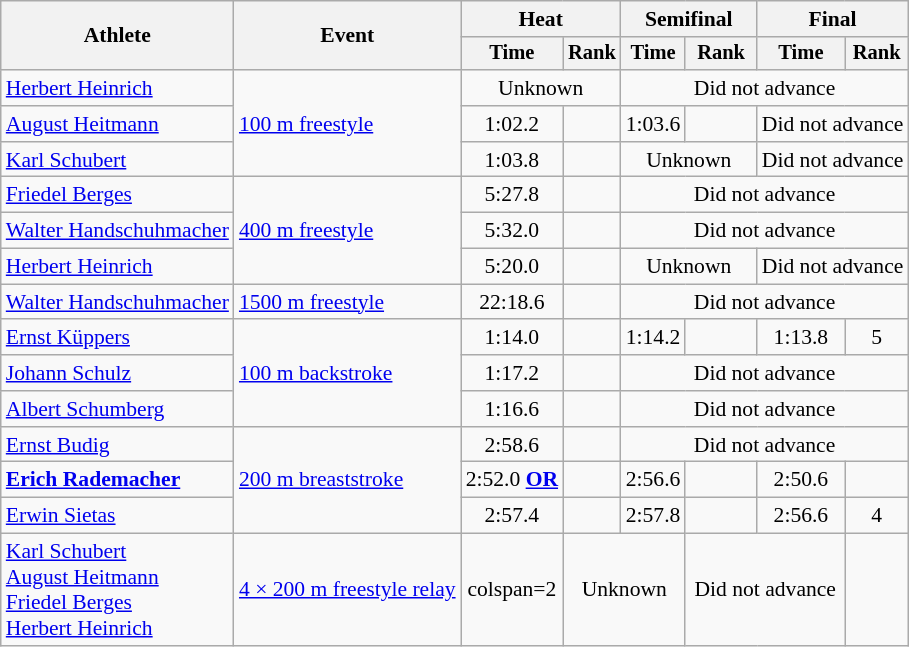<table class=wikitable style="font-size:90%;">
<tr>
<th rowspan=2>Athlete</th>
<th rowspan=2>Event</th>
<th colspan=2>Heat</th>
<th colspan=2>Semifinal</th>
<th colspan=2>Final</th>
</tr>
<tr style="font-size:95%">
<th>Time</th>
<th>Rank</th>
<th>Time</th>
<th>Rank</th>
<th>Time</th>
<th>Rank</th>
</tr>
<tr align=center>
<td align=left><a href='#'>Herbert Heinrich</a></td>
<td rowspan=3 align=left><a href='#'>100 m freestyle</a></td>
<td colspan=2>Unknown</td>
<td colspan=4>Did not advance</td>
</tr>
<tr align=center>
<td align=left><a href='#'>August Heitmann</a></td>
<td>1:02.2</td>
<td></td>
<td>1:03.6</td>
<td></td>
<td colspan=2>Did not advance</td>
</tr>
<tr align=center>
<td align=left><a href='#'>Karl Schubert</a></td>
<td>1:03.8</td>
<td></td>
<td colspan=2>Unknown</td>
<td colspan=2>Did not advance</td>
</tr>
<tr align=center>
<td align=left><a href='#'>Friedel Berges</a></td>
<td rowspan=3 align=left><a href='#'>400 m freestyle</a></td>
<td>5:27.8</td>
<td></td>
<td colspan=4>Did not advance</td>
</tr>
<tr align=center>
<td align=left><a href='#'>Walter Handschuhmacher</a></td>
<td>5:32.0</td>
<td></td>
<td colspan=4>Did not advance</td>
</tr>
<tr align=center>
<td align=left><a href='#'>Herbert Heinrich</a></td>
<td>5:20.0</td>
<td></td>
<td colspan=2>Unknown</td>
<td colspan=2>Did not advance</td>
</tr>
<tr align=center>
<td align=left><a href='#'>Walter Handschuhmacher</a></td>
<td align=left><a href='#'>1500 m freestyle</a></td>
<td>22:18.6</td>
<td></td>
<td colspan=4>Did not advance</td>
</tr>
<tr align=center>
<td align=left><a href='#'>Ernst Küppers</a></td>
<td rowspan=3 align=left><a href='#'>100 m backstroke</a></td>
<td>1:14.0</td>
<td></td>
<td>1:14.2</td>
<td></td>
<td>1:13.8</td>
<td>5</td>
</tr>
<tr align=center>
<td align=left><a href='#'>Johann Schulz</a></td>
<td>1:17.2</td>
<td></td>
<td colspan=4>Did not advance</td>
</tr>
<tr align=center>
<td align=left><a href='#'>Albert Schumberg</a></td>
<td>1:16.6</td>
<td></td>
<td colspan=4>Did not advance</td>
</tr>
<tr align=center>
<td align=left><a href='#'>Ernst Budig</a></td>
<td rowspan=3 align=left><a href='#'>200 m breaststroke</a></td>
<td>2:58.6</td>
<td></td>
<td colspan=4>Did not advance</td>
</tr>
<tr align=center>
<td align=left><strong><a href='#'>Erich Rademacher</a></strong></td>
<td>2:52.0 <strong><a href='#'>OR</a></strong></td>
<td></td>
<td>2:56.6</td>
<td></td>
<td>2:50.6</td>
<td></td>
</tr>
<tr align=center>
<td align=left><a href='#'>Erwin Sietas</a></td>
<td>2:57.4</td>
<td></td>
<td>2:57.8</td>
<td></td>
<td>2:56.6</td>
<td>4</td>
</tr>
<tr align=center>
<td align=left><a href='#'>Karl Schubert</a><br><a href='#'>August Heitmann</a><br><a href='#'>Friedel Berges</a><br><a href='#'>Herbert Heinrich</a></td>
<td align=left><a href='#'>4 × 200 m freestyle relay</a></td>
<td>colspan=2 </td>
<td colspan=2>Unknown</td>
<td colspan=2>Did not advance</td>
</tr>
</table>
